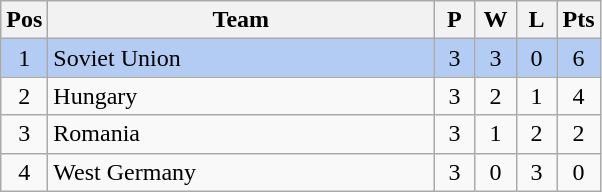<table class="wikitable" style="font-size: 100%">
<tr>
<th width=15>Pos</th>
<th width=250>Team</th>
<th width=20>P</th>
<th width=20>W</th>
<th width=20>L</th>
<th width=20>Pts</th>
</tr>
<tr align=center style="background: #b2ccf4;">
<td>1</td>
<td align="left"> Soviet Union</td>
<td>3</td>
<td>3</td>
<td>0</td>
<td>6</td>
</tr>
<tr align=center>
<td>2</td>
<td align="left"> Hungary</td>
<td>3</td>
<td>2</td>
<td>1</td>
<td>4</td>
</tr>
<tr align=center>
<td>3</td>
<td align="left"> Romania</td>
<td>3</td>
<td>1</td>
<td>2</td>
<td>2</td>
</tr>
<tr align=center>
<td>4</td>
<td align="left"> West Germany</td>
<td>3</td>
<td>0</td>
<td>3</td>
<td>0</td>
</tr>
</table>
